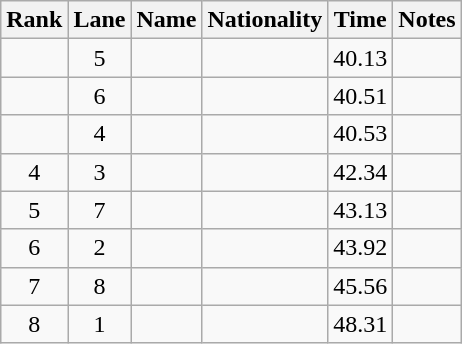<table class="wikitable sortable" style="text-align:center">
<tr>
<th>Rank</th>
<th>Lane</th>
<th>Name</th>
<th>Nationality</th>
<th>Time</th>
<th>Notes</th>
</tr>
<tr>
<td></td>
<td>5</td>
<td align=left></td>
<td align=left></td>
<td>40.13</td>
<td><strong></strong></td>
</tr>
<tr>
<td></td>
<td>6</td>
<td align=left></td>
<td align=left></td>
<td>40.51</td>
<td></td>
</tr>
<tr>
<td></td>
<td>4</td>
<td align=left></td>
<td align=left></td>
<td>40.53</td>
<td></td>
</tr>
<tr>
<td>4</td>
<td>3</td>
<td align=left></td>
<td align=left></td>
<td>42.34</td>
<td></td>
</tr>
<tr>
<td>5</td>
<td>7</td>
<td align=left></td>
<td align=left></td>
<td>43.13</td>
<td></td>
</tr>
<tr>
<td>6</td>
<td>2</td>
<td align=left></td>
<td align=left></td>
<td>43.92</td>
<td></td>
</tr>
<tr>
<td>7</td>
<td>8</td>
<td align=left></td>
<td align=left></td>
<td>45.56</td>
<td></td>
</tr>
<tr>
<td>8</td>
<td>1</td>
<td align=left></td>
<td align=left></td>
<td>48.31</td>
<td></td>
</tr>
</table>
